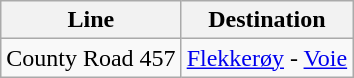<table class="wikitable sortable">
<tr>
<th>Line</th>
<th>Destination</th>
</tr>
<tr>
<td>County Road 457</td>
<td><a href='#'>Flekkerøy</a> - <a href='#'>Voie</a></td>
</tr>
</table>
